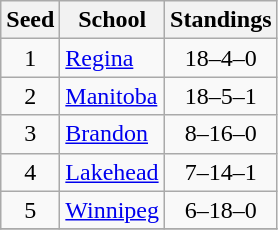<table class="wikitable">
<tr>
<th>Seed</th>
<th>School</th>
<th>Standings</th>
</tr>
<tr>
<td align=center>1</td>
<td><a href='#'>Regina</a></td>
<td align=center>18–4–0</td>
</tr>
<tr>
<td align=center>2</td>
<td><a href='#'>Manitoba</a></td>
<td align=center>18–5–1</td>
</tr>
<tr>
<td align=center>3</td>
<td><a href='#'>Brandon</a></td>
<td align=center>8–16–0</td>
</tr>
<tr>
<td align=center>4</td>
<td><a href='#'>Lakehead</a></td>
<td align=center>7–14–1</td>
</tr>
<tr>
<td align=center>5</td>
<td><a href='#'>Winnipeg</a></td>
<td align=center>6–18–0</td>
</tr>
<tr>
</tr>
</table>
